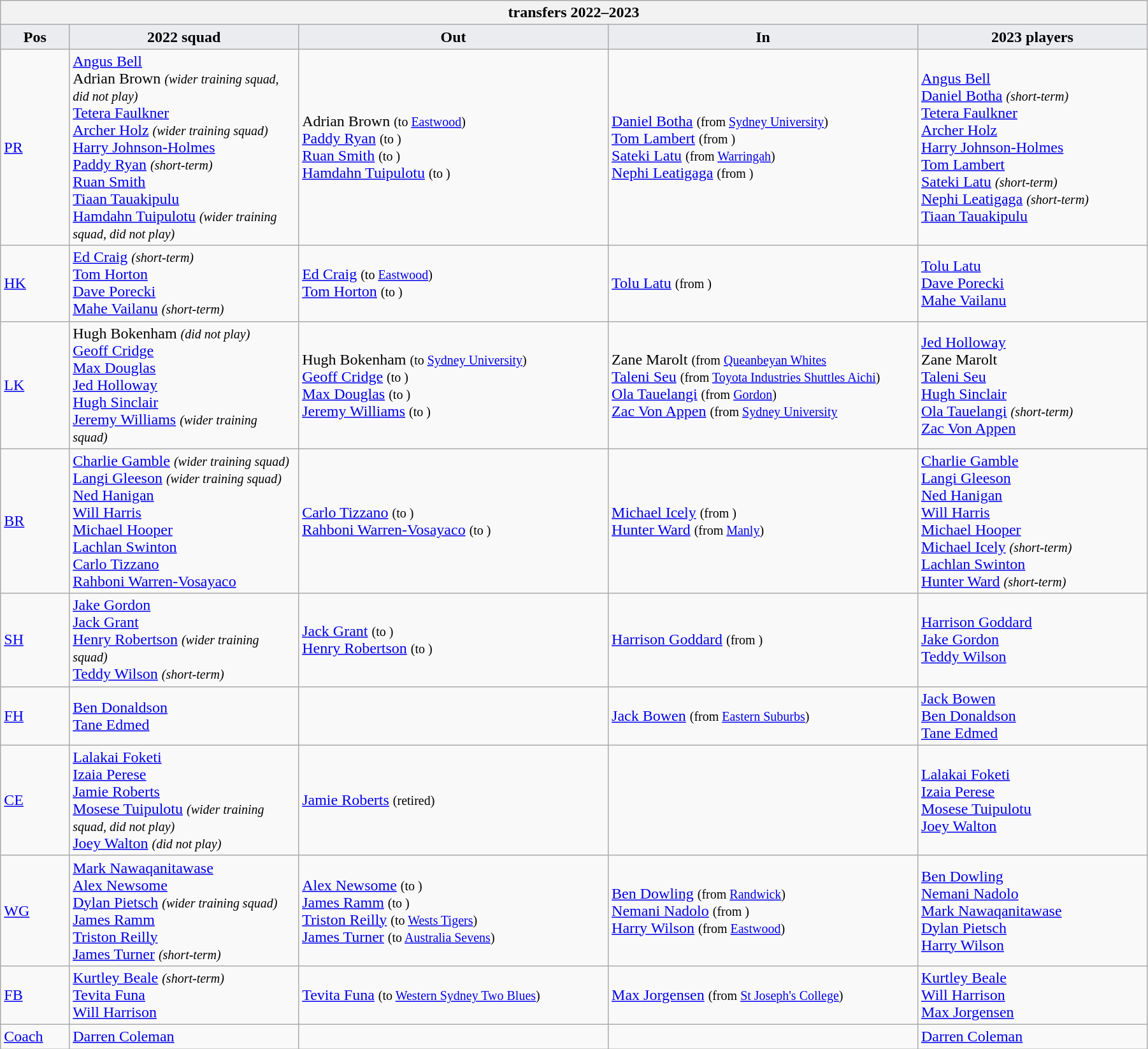<table class="wikitable" style="text-align: left; width:95%">
<tr>
<th colspan="100%"> transfers 2022–2023</th>
</tr>
<tr>
<th style="background:#ebecf0; width:6%;">Pos</th>
<th style="background:#ebecf0; width:20%;">2022 squad</th>
<th style="background:#ebecf0; width:27%;">Out</th>
<th style="background:#ebecf0; width:27%;">In</th>
<th style="background:#ebecf0; width:20%;">2023 players</th>
</tr>
<tr>
<td><a href='#'>PR</a></td>
<td> <a href='#'>Angus Bell</a> <br> Adrian Brown <small><em>(wider training squad, did not play)</em></small> <br> <a href='#'>Tetera Faulkner</a> <br> <a href='#'>Archer Holz</a> <small><em>(wider training squad)</em></small> <br> <a href='#'>Harry Johnson-Holmes</a> <br> <a href='#'>Paddy Ryan</a> <small><em>(short-term)</em></small> <br> <a href='#'>Ruan Smith</a> <br> <a href='#'>Tiaan Tauakipulu</a> <br> <a href='#'>Hamdahn Tuipulotu</a> <small><em>(wider training squad, did not play)</em></small></td>
<td>  Adrian Brown <small>(to <a href='#'>Eastwood</a>)</small> <br>  <a href='#'>Paddy Ryan</a> <small>(to )</small> <br>  <a href='#'>Ruan Smith</a> <small>(to )</small> <br>  <a href='#'>Hamdahn Tuipulotu</a> <small>(to )</small></td>
<td>  <a href='#'>Daniel Botha</a> <small>(from <a href='#'>Sydney University</a>)</small> <br>  <a href='#'>Tom Lambert</a> <small>(from )</small> <br>  <a href='#'>Sateki Latu</a> <small>(from <a href='#'>Warringah</a>)</small> <br>  <a href='#'>Nephi Leatigaga</a> <small>(from )</small></td>
<td> <a href='#'>Angus Bell</a> <br> <a href='#'>Daniel Botha</a> <small><em>(short-term)</em></small> <br> <a href='#'>Tetera Faulkner</a> <br> <a href='#'>Archer Holz</a> <br> <a href='#'>Harry Johnson-Holmes</a> <br> <a href='#'>Tom Lambert</a> <br> <a href='#'>Sateki Latu</a> <small><em>(short-term)</em></small> <br> <a href='#'>Nephi Leatigaga</a> <small><em>(short-term)</em></small> <br> <a href='#'>Tiaan Tauakipulu</a></td>
</tr>
<tr>
<td><a href='#'>HK</a></td>
<td> <a href='#'>Ed Craig</a> <small><em>(short-term)</em></small> <br> <a href='#'>Tom Horton</a> <br> <a href='#'>Dave Porecki</a> <br> <a href='#'>Mahe Vailanu</a> <small><em>(short-term)</em></small></td>
<td>  <a href='#'>Ed Craig</a> <small>(to <a href='#'>Eastwood</a>)</small> <br>  <a href='#'>Tom Horton</a> <small>(to )</small></td>
<td>  <a href='#'>Tolu Latu</a> <small>(from )</small></td>
<td> <a href='#'>Tolu Latu</a> <br> <a href='#'>Dave Porecki</a> <br> <a href='#'>Mahe Vailanu</a></td>
</tr>
<tr>
<td><a href='#'>LK</a></td>
<td> Hugh Bokenham <small><em>(did not play)</em></small> <br> <a href='#'>Geoff Cridge</a> <br> <a href='#'>Max Douglas</a> <br> <a href='#'>Jed Holloway</a> <br> <a href='#'>Hugh Sinclair</a> <br> <a href='#'>Jeremy Williams</a> <small><em>(wider training squad)</em></small></td>
<td>  Hugh Bokenham <small>(to <a href='#'>Sydney University</a>)</small> <br>  <a href='#'>Geoff Cridge</a> <small>(to )</small> <br>  <a href='#'>Max Douglas</a> <small>(to )</small> <br>  <a href='#'>Jeremy Williams</a> <small>(to )</small></td>
<td>  Zane Marolt <small>(from <a href='#'>Queanbeyan Whites</a></small> <br>  <a href='#'>Taleni Seu</a> <small>(from  <a href='#'>Toyota Industries Shuttles Aichi</a>)</small> <br>  <a href='#'>Ola Tauelangi</a> <small>(from <a href='#'>Gordon</a>)</small> <br>  <a href='#'>Zac Von Appen</a> <small>(from <a href='#'>Sydney University</a></small></td>
<td> <a href='#'>Jed Holloway</a> <br> Zane Marolt <br> <a href='#'>Taleni Seu</a> <br> <a href='#'>Hugh Sinclair</a> <br> <a href='#'>Ola Tauelangi</a> <small><em>(short-term)</em></small> <br> <a href='#'>Zac Von Appen</a></td>
</tr>
<tr>
<td><a href='#'>BR</a></td>
<td> <a href='#'>Charlie Gamble</a> <small><em>(wider training squad)</em></small> <br> <a href='#'>Langi Gleeson</a> <small><em>(wider training squad)</em></small> <br> <a href='#'>Ned Hanigan</a> <br> <a href='#'>Will Harris</a> <br> <a href='#'>Michael Hooper</a> <br> <a href='#'>Lachlan Swinton</a> <br> <a href='#'>Carlo Tizzano</a> <br> <a href='#'>Rahboni Warren-Vosayaco</a></td>
<td>  <a href='#'>Carlo Tizzano</a> <small>(to )</small> <br>  <a href='#'>Rahboni Warren-Vosayaco</a> <small>(to )</small></td>
<td>  <a href='#'>Michael Icely</a> <small>(from )</small> <br>  <a href='#'>Hunter Ward</a> <small>(from <a href='#'>Manly</a>)</small></td>
<td> <a href='#'>Charlie Gamble</a> <br> <a href='#'>Langi Gleeson</a> <br> <a href='#'>Ned Hanigan</a> <br> <a href='#'>Will Harris</a> <br> <a href='#'>Michael Hooper</a> <br> <a href='#'>Michael Icely</a> <small><em>(short-term)</em></small> <br> <a href='#'>Lachlan Swinton</a> <br> <a href='#'>Hunter Ward</a> <small><em>(short-term)</em></small></td>
</tr>
<tr>
<td><a href='#'>SH</a></td>
<td> <a href='#'>Jake Gordon</a> <br> <a href='#'>Jack Grant</a> <br> <a href='#'>Henry Robertson</a> <small><em>(wider training squad)</em></small> <br> <a href='#'>Teddy Wilson</a> <small><em>(short-term)</em></small></td>
<td>  <a href='#'>Jack Grant</a> <small>(to )</small> <br>  <a href='#'>Henry Robertson</a> <small>(to )</small></td>
<td>  <a href='#'>Harrison Goddard</a> <small>(from )</small></td>
<td> <a href='#'>Harrison Goddard</a> <br> <a href='#'>Jake Gordon</a> <br> <a href='#'>Teddy Wilson</a></td>
</tr>
<tr>
<td><a href='#'>FH</a></td>
<td> <a href='#'>Ben Donaldson</a> <br> <a href='#'>Tane Edmed</a></td>
<td></td>
<td>  <a href='#'>Jack Bowen</a> <small>(from <a href='#'>Eastern Suburbs</a>)</small></td>
<td> <a href='#'>Jack Bowen</a> <br><a href='#'>Ben Donaldson</a> <br> <a href='#'>Tane Edmed</a></td>
</tr>
<tr>
<td><a href='#'>CE</a></td>
<td> <a href='#'>Lalakai Foketi</a> <br> <a href='#'>Izaia Perese</a> <br> <a href='#'>Jamie Roberts</a> <br> <a href='#'>Mosese Tuipulotu</a> <small><em>(wider training squad, did not play)</em></small> <br> <a href='#'>Joey Walton</a> <small><em>(did not play)</em></small></td>
<td>  <a href='#'>Jamie Roberts</a> <small>(retired)</small></td>
<td></td>
<td> <a href='#'>Lalakai Foketi</a> <br> <a href='#'>Izaia Perese</a> <br> <a href='#'>Mosese Tuipulotu</a> <br> <a href='#'>Joey Walton</a></td>
</tr>
<tr>
<td><a href='#'>WG</a></td>
<td> <a href='#'>Mark Nawaqanitawase</a> <br> <a href='#'>Alex Newsome</a> <br> <a href='#'>Dylan Pietsch</a> <small><em>(wider training squad)</em></small> <br> <a href='#'>James Ramm</a> <br> <a href='#'>Triston Reilly</a> <br> <a href='#'>James Turner</a> <small><em>(short-term)</em></small></td>
<td>  <a href='#'>Alex Newsome</a> <small>(to )</small> <br>  <a href='#'>James Ramm</a> <small>(to )</small> <br>  <a href='#'>Triston Reilly</a> <small>(to <a href='#'>Wests Tigers</a>)</small> <br>  <a href='#'>James Turner</a> <small>(to <a href='#'>Australia Sevens</a>)</small></td>
<td>  <a href='#'>Ben Dowling</a> <small>(from <a href='#'>Randwick</a>)</small> <br>  <a href='#'>Nemani Nadolo</a> <small>(from )</small> <br>  <a href='#'>Harry Wilson</a> <small>(from <a href='#'>Eastwood</a>)</small></td>
<td> <a href='#'>Ben Dowling</a> <br> <a href='#'>Nemani Nadolo</a> <br><a href='#'>Mark Nawaqanitawase</a> <br> <a href='#'>Dylan Pietsch</a> <br> <a href='#'>Harry Wilson</a></td>
</tr>
<tr>
<td><a href='#'>FB</a></td>
<td> <a href='#'>Kurtley Beale</a> <small><em>(short-term)</em></small> <br> <a href='#'>Tevita Funa</a> <br> <a href='#'>Will Harrison</a></td>
<td>  <a href='#'>Tevita Funa</a> <small>(to <a href='#'>Western Sydney Two Blues</a>)</small></td>
<td>  <a href='#'>Max Jorgensen</a> <small>(from <a href='#'>St Joseph's College</a>)</small></td>
<td> <a href='#'>Kurtley Beale</a> <br> <a href='#'>Will Harrison</a> <br> <a href='#'>Max Jorgensen</a></td>
</tr>
<tr>
<td><a href='#'>Coach</a></td>
<td> <a href='#'>Darren Coleman</a></td>
<td></td>
<td></td>
<td> <a href='#'>Darren Coleman</a></td>
</tr>
</table>
